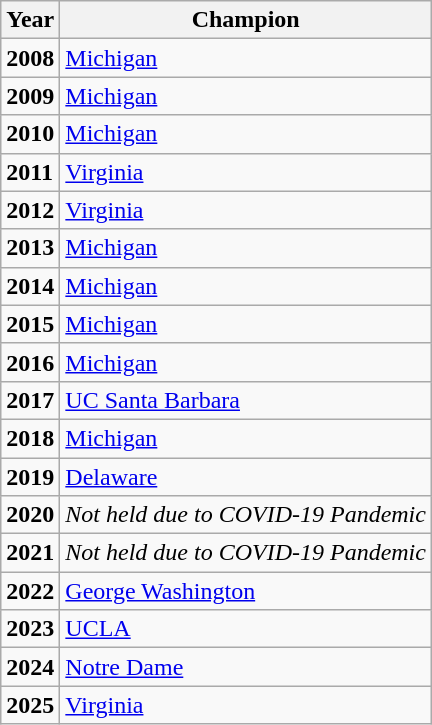<table class="wikitable">
<tr>
<th>Year</th>
<th>Champion</th>
</tr>
<tr>
<td><strong>2008</strong></td>
<td> <a href='#'>Michigan</a></td>
</tr>
<tr>
<td><strong>2009</strong></td>
<td> <a href='#'>Michigan</a></td>
</tr>
<tr>
<td><strong>2010</strong></td>
<td> <a href='#'>Michigan</a></td>
</tr>
<tr>
<td><strong>2011</strong></td>
<td> <a href='#'>Virginia</a></td>
</tr>
<tr>
<td><strong>2012</strong></td>
<td> <a href='#'>Virginia</a></td>
</tr>
<tr>
<td><strong>2013</strong></td>
<td> <a href='#'>Michigan</a></td>
</tr>
<tr>
<td><strong>2014</strong></td>
<td> <a href='#'>Michigan</a></td>
</tr>
<tr>
<td><strong>2015</strong></td>
<td> <a href='#'>Michigan</a></td>
</tr>
<tr>
<td><strong>2016</strong></td>
<td> <a href='#'>Michigan</a></td>
</tr>
<tr>
<td><strong>2017</strong></td>
<td> <a href='#'>UC Santa Barbara</a></td>
</tr>
<tr>
<td><strong>2018</strong></td>
<td> <a href='#'>Michigan</a></td>
</tr>
<tr>
<td><strong>2019</strong></td>
<td><a href='#'>Delaware</a></td>
</tr>
<tr>
<td><strong>2020</strong></td>
<td><em>Not held due to COVID-19 Pandemic</em></td>
</tr>
<tr>
<td><strong>2021</strong></td>
<td><em>Not held due to COVID-19 Pandemic</em></td>
</tr>
<tr>
<td><strong>2022</strong></td>
<td><a href='#'>George Washington</a></td>
</tr>
<tr>
<td><strong>2023</strong></td>
<td><a href='#'>UCLA</a></td>
</tr>
<tr>
<td><strong>2024</strong></td>
<td><a href='#'>Notre Dame</a></td>
</tr>
<tr>
<td><strong>2025</strong></td>
<td> <a href='#'>Virginia</a></td>
</tr>
</table>
